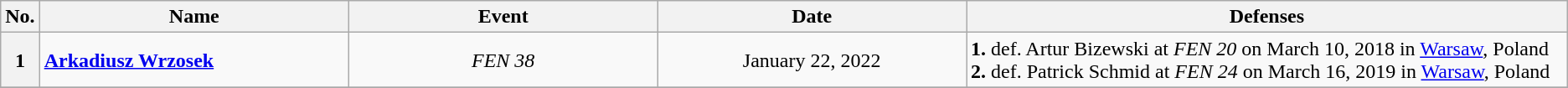<table class="wikitable">
<tr>
<th style= width:1%;">No.</th>
<th style= width:20%;">Name</th>
<th style= width:20%;">Event</th>
<th style=width:20%;">Date</th>
<th style= width:50%;">Defenses</th>
</tr>
<tr>
<th>1</th>
<td align=left> <strong><a href='#'>Arkadiusz Wrzosek</a></strong><br></td>
<td align=center><em>FEN 38</em><br></td>
<td align=center>January 22, 2022</td>
<td><strong>1.</strong> def. Artur Bizewski at <em>FEN 20</em> on March 10, 2018 in <a href='#'>Warsaw</a>, Poland<br><strong>2.</strong> def. Patrick Schmid at <em>FEN 24</em> on March 16, 2019 in <a href='#'>Warsaw</a>, Poland</td>
</tr>
<tr>
</tr>
</table>
